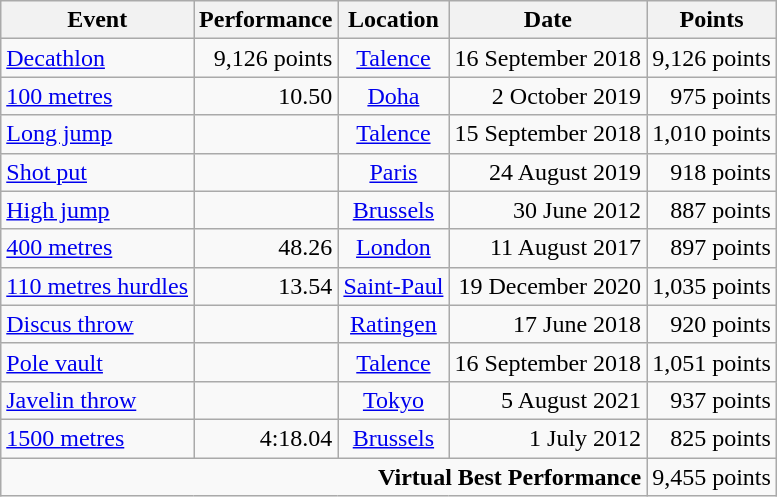<table class="wikitable">
<tr>
<th>Event</th>
<th>Performance</th>
<th>Location</th>
<th>Date</th>
<th>Points</th>
</tr>
<tr>
<td><a href='#'>Decathlon</a></td>
<td align="right">9,126 points</td>
<td align=center><a href='#'>Talence</a></td>
<td align=right>16 September 2018</td>
<td align=right>9,126 points</td>
</tr>
<tr>
<td><a href='#'>100 metres</a></td>
<td align=right>10.50</td>
<td align=center><a href='#'>Doha</a></td>
<td align=right>2 October 2019</td>
<td align=right>975 points</td>
</tr>
<tr>
<td><a href='#'>Long jump</a></td>
<td align=right></td>
<td align=center><a href='#'>Talence</a></td>
<td align=right>15 September 2018</td>
<td align=right>1,010 points</td>
</tr>
<tr>
<td><a href='#'>Shot put</a></td>
<td align=right></td>
<td align=center><a href='#'>Paris</a></td>
<td align=right>24 August 2019</td>
<td align=right>918 points</td>
</tr>
<tr>
<td><a href='#'>High jump</a></td>
<td align=right></td>
<td align=center><a href='#'>Brussels</a></td>
<td align=right>30 June 2012</td>
<td align=right>887 points</td>
</tr>
<tr>
<td><a href='#'>400 metres</a></td>
<td align=right>48.26</td>
<td align=center><a href='#'>London</a></td>
<td align=right>11 August 2017</td>
<td align=right>897 points</td>
</tr>
<tr>
<td><a href='#'>110 metres hurdles</a></td>
<td align=right>13.54</td>
<td align=center><a href='#'>Saint-Paul</a></td>
<td align=right>19 December 2020</td>
<td align=right>1,035 points</td>
</tr>
<tr>
<td><a href='#'>Discus throw</a></td>
<td align=right></td>
<td align=center><a href='#'>Ratingen</a></td>
<td align=right>17 June 2018</td>
<td align=right>920 points</td>
</tr>
<tr>
<td><a href='#'>Pole vault</a></td>
<td align=right></td>
<td align=center><a href='#'>Talence</a></td>
<td align=right>16 September 2018</td>
<td align=right>1,051 points</td>
</tr>
<tr>
<td><a href='#'>Javelin throw</a></td>
<td align=right></td>
<td align=center><a href='#'>Tokyo</a></td>
<td align=right>5 August 2021</td>
<td align=right>937 points</td>
</tr>
<tr>
<td><a href='#'>1500 metres</a></td>
<td align=right>4:18.04</td>
<td align=center><a href='#'>Brussels</a></td>
<td align=right>1 July 2012</td>
<td align=right>825 points</td>
</tr>
<tr>
<td colspan=4 align=right><strong>Virtual Best Performance</strong></td>
<td align=right>9,455 points</td>
</tr>
</table>
